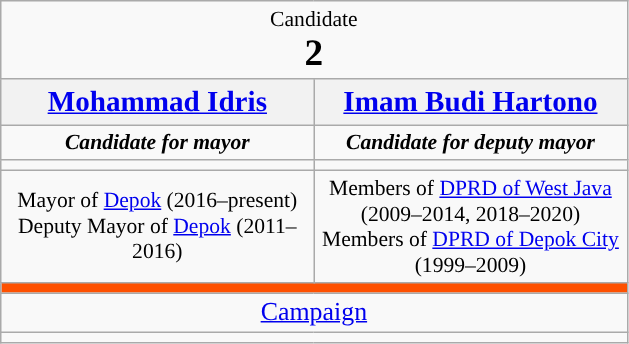<table class="wikitable" style="font-size:90%; text-align:center;">
<tr>
<td colspan=2 style="text-align:center;">Candidate<br><big><big><big><strong>2</strong></big></big></big></td>
</tr>
<tr>
<th style=" font-size:135%; width:200px;"><a href='#'>Mohammad Idris</a></th>
<th style=" font-size:135%; width:200px;"><a href='#'>Imam Budi Hartono</a></th>
</tr>
<tr style="color:#000; font-size:100%;">
<td style=" width:200px;"><strong><em>Candidate for mayor</em></strong></td>
<td style=" width:200px;"><strong><em>Candidate for deputy mayor</em></strong></td>
</tr>
<tr>
<td></td>
<td></td>
</tr>
<tr>
<td>Mayor of <a href='#'>Depok</a> (2016–present) <br> Deputy Mayor of <a href='#'>Depok</a> (2011–2016)</td>
<td>Members of <a href='#'>DPRD of West Java</a> (2009–2014, 2018–2020) <br> Members of <a href='#'>DPRD of Depok City</a> (1999–2009)</td>
</tr>
<tr>
<td colspan=2 bgcolor="#FE5000"></td>
</tr>
<tr>
<td colspan=2><big><a href='#'>Campaign</a></big></td>
</tr>
<tr>
<td colspan=2></td>
</tr>
</table>
